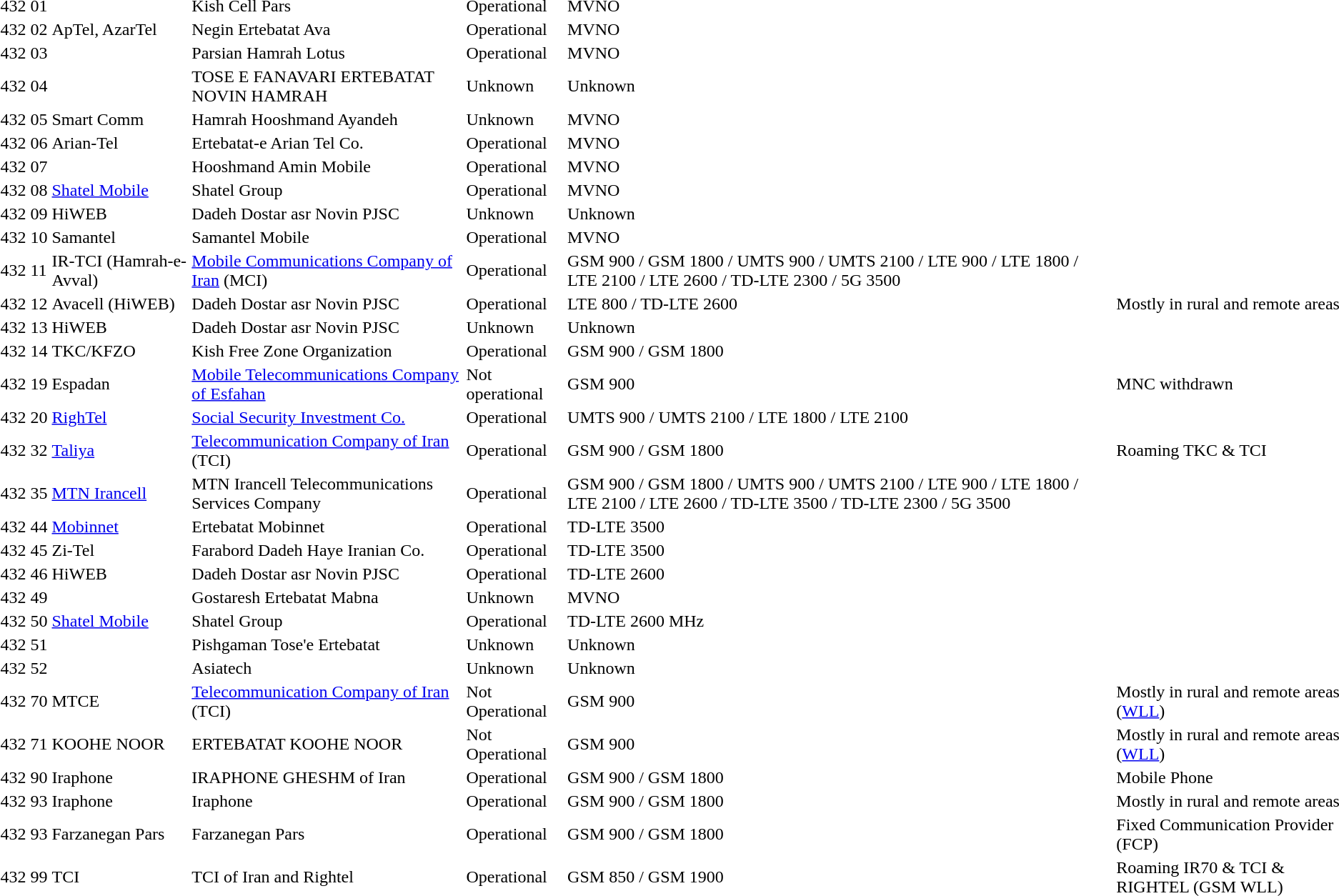<table>
<tr>
<td>432</td>
<td>01</td>
<td></td>
<td>Kish Cell Pars</td>
<td>Operational</td>
<td>MVNO</td>
<td></td>
</tr>
<tr>
<td>432</td>
<td>02</td>
<td>ApTel, AzarTel</td>
<td>Negin Ertebatat Ava</td>
<td>Operational</td>
<td>MVNO</td>
<td></td>
</tr>
<tr>
<td>432</td>
<td>03</td>
<td></td>
<td>Parsian Hamrah Lotus</td>
<td>Operational</td>
<td>MVNO</td>
<td></td>
</tr>
<tr>
<td>432</td>
<td>04</td>
<td></td>
<td>TOSE E FANAVARI ERTEBATAT NOVIN HAMRAH</td>
<td>Unknown</td>
<td>Unknown</td>
<td></td>
</tr>
<tr>
<td>432</td>
<td>05</td>
<td>Smart Comm</td>
<td>Hamrah Hooshmand Ayandeh</td>
<td>Unknown</td>
<td>MVNO</td>
<td></td>
</tr>
<tr>
<td>432</td>
<td>06</td>
<td>Arian-Tel</td>
<td>Ertebatat-e Arian Tel Co.</td>
<td>Operational</td>
<td>MVNO</td>
<td></td>
</tr>
<tr>
<td>432</td>
<td>07</td>
<td></td>
<td>Hooshmand Amin Mobile</td>
<td>Operational</td>
<td>MVNO</td>
<td></td>
</tr>
<tr>
<td>432</td>
<td>08</td>
<td><a href='#'>Shatel Mobile</a></td>
<td>Shatel Group</td>
<td>Operational</td>
<td>MVNO</td>
<td></td>
</tr>
<tr>
<td>432</td>
<td>09</td>
<td>HiWEB</td>
<td>Dadeh Dostar asr Novin PJSC</td>
<td>Unknown</td>
<td>Unknown</td>
<td></td>
</tr>
<tr>
<td>432</td>
<td>10</td>
<td>Samantel</td>
<td>Samantel Mobile</td>
<td>Operational</td>
<td>MVNO</td>
<td></td>
</tr>
<tr>
<td>432</td>
<td>11</td>
<td>IR-TCI (Hamrah-e-Avval)</td>
<td><a href='#'>Mobile Communications Company of Iran</a> (MCI)</td>
<td>Operational</td>
<td>GSM 900 / GSM 1800 / UMTS 900 / UMTS 2100 / LTE 900 / LTE 1800 / LTE 2100 / LTE 2600 / TD-LTE 2300 / 5G 3500</td>
<td></td>
</tr>
<tr>
<td>432</td>
<td>12</td>
<td>Avacell (HiWEB)</td>
<td>Dadeh Dostar asr Novin PJSC</td>
<td>Operational</td>
<td>LTE 800 / TD-LTE 2600</td>
<td>Mostly in rural and remote areas</td>
</tr>
<tr>
<td>432</td>
<td>13</td>
<td>HiWEB</td>
<td>Dadeh Dostar asr Novin PJSC</td>
<td>Unknown</td>
<td>Unknown</td>
<td></td>
</tr>
<tr>
<td>432</td>
<td>14</td>
<td>TKC/KFZO</td>
<td>Kish Free Zone Organization</td>
<td>Operational</td>
<td>GSM 900 / GSM 1800</td>
<td></td>
</tr>
<tr>
<td>432</td>
<td>19</td>
<td>Espadan</td>
<td><a href='#'>Mobile Telecommunications Company of Esfahan</a></td>
<td>Not operational</td>
<td>GSM 900</td>
<td>MNC withdrawn</td>
</tr>
<tr>
<td>432</td>
<td>20</td>
<td><a href='#'>RighTel</a></td>
<td><a href='#'>Social Security Investment Co.</a></td>
<td>Operational</td>
<td>UMTS 900 / UMTS 2100 / LTE 1800 / LTE 2100</td>
<td></td>
</tr>
<tr>
<td>432</td>
<td>32</td>
<td><a href='#'>Taliya</a></td>
<td><a href='#'>Telecommunication Company of Iran</a> (TCI)</td>
<td>Operational</td>
<td>GSM 900 / GSM 1800</td>
<td>Roaming TKC & TCI</td>
</tr>
<tr>
<td>432</td>
<td>35</td>
<td><a href='#'>MTN Irancell</a></td>
<td>MTN Irancell Telecommunications Services Company</td>
<td>Operational</td>
<td>GSM 900 / GSM 1800 / UMTS 900 / UMTS 2100 / LTE 900 / LTE 1800 / LTE 2100 / LTE 2600 / TD-LTE 3500 / TD-LTE 2300 / 5G 3500</td>
<td></td>
</tr>
<tr>
<td>432</td>
<td>44</td>
<td><a href='#'>Mobinnet</a></td>
<td>Ertebatat Mobinnet</td>
<td>Operational</td>
<td>TD-LTE 3500</td>
<td></td>
</tr>
<tr>
<td>432</td>
<td>45</td>
<td>Zi-Tel</td>
<td>Farabord Dadeh Haye Iranian Co.</td>
<td>Operational</td>
<td>TD-LTE 3500</td>
<td></td>
</tr>
<tr>
<td>432</td>
<td>46</td>
<td>HiWEB</td>
<td>Dadeh Dostar asr Novin PJSC</td>
<td>Operational</td>
<td>TD-LTE 2600</td>
<td></td>
</tr>
<tr>
<td>432</td>
<td>49</td>
<td></td>
<td>Gostaresh Ertebatat Mabna</td>
<td>Unknown</td>
<td>MVNO</td>
<td></td>
</tr>
<tr>
<td>432</td>
<td>50</td>
<td><a href='#'>Shatel Mobile</a></td>
<td>Shatel Group</td>
<td>Operational</td>
<td>TD-LTE 2600 MHz</td>
<td></td>
</tr>
<tr>
<td>432</td>
<td>51</td>
<td></td>
<td>Pishgaman Tose'e Ertebatat</td>
<td>Unknown</td>
<td>Unknown</td>
<td></td>
</tr>
<tr>
<td>432</td>
<td>52</td>
<td></td>
<td>Asiatech</td>
<td>Unknown</td>
<td>Unknown</td>
<td></td>
</tr>
<tr>
<td>432</td>
<td>70</td>
<td>MTCE</td>
<td><a href='#'>Telecommunication Company of Iran</a> (TCI)</td>
<td>Not Operational</td>
<td>GSM 900</td>
<td>Mostly in rural and remote areas (<a href='#'>WLL</a>)</td>
</tr>
<tr>
<td>432</td>
<td>71</td>
<td>KOOHE NOOR</td>
<td>ERTEBATAT KOOHE NOOR</td>
<td>Not Operational</td>
<td>GSM 900</td>
<td>Mostly in rural and remote areas (<a href='#'>WLL</a>)</td>
</tr>
<tr>
<td>432</td>
<td>90</td>
<td>Iraphone</td>
<td>IRAPHONE GHESHM of Iran</td>
<td>Operational</td>
<td>GSM 900 / GSM 1800</td>
<td>Mobile Phone</td>
</tr>
<tr>
<td>432</td>
<td>93</td>
<td>Iraphone</td>
<td>Iraphone</td>
<td>Operational</td>
<td>GSM 900 / GSM 1800</td>
<td>Mostly in rural and remote areas</td>
</tr>
<tr>
<td>432</td>
<td>93</td>
<td>Farzanegan Pars</td>
<td>Farzanegan Pars</td>
<td>Operational</td>
<td>GSM 900 / GSM 1800</td>
<td>Fixed Communication Provider (FCP)</td>
</tr>
<tr>
<td>432</td>
<td>99</td>
<td>TCI</td>
<td>TCI of Iran and Rightel</td>
<td>Operational</td>
<td>GSM 850 / GSM 1900</td>
<td>Roaming IR70 & TCI & RIGHTEL (GSM WLL)</td>
</tr>
</table>
